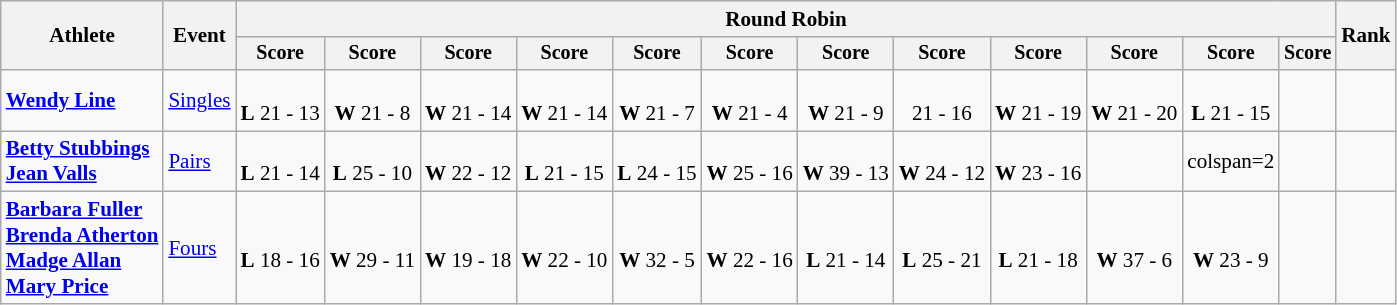<table class="wikitable" style="font-size:88%; text-align:center">
<tr>
<th rowspan=2>Athlete</th>
<th rowspan=2>Event</th>
<th colspan=12>Round Robin</th>
<th rowspan=2>Rank</th>
</tr>
<tr style="font-size:95%">
<th>Score</th>
<th>Score</th>
<th>Score</th>
<th>Score</th>
<th>Score</th>
<th>Score</th>
<th>Score</th>
<th>Score</th>
<th>Score</th>
<th>Score</th>
<th>Score</th>
<th>Score</th>
</tr>
<tr>
<td align=left><strong><a href='#'>Wendy Line</a></strong></td>
<td align=left><a href='#'>Singles</a></td>
<td><br><strong>L</strong> 21 - 13</td>
<td><br><strong>W</strong> 21 - 8</td>
<td><br><strong>W</strong> 21 - 14</td>
<td><br><strong>W</strong> 21 - 14</td>
<td><br><strong>W</strong> 21 - 7</td>
<td><br><strong>W</strong> 21 - 4</td>
<td><br><strong>W</strong> 21 - 9</td>
<td><br> 21 - 16</td>
<td><br><strong>W</strong> 21 - 19</td>
<td><br><strong>W</strong> 21 - 20</td>
<td><br><strong>L</strong> 21 - 15</td>
<td></td>
<td></td>
</tr>
<tr>
<td align=left><strong><a href='#'>Betty Stubbings</a></strong><br><strong><a href='#'>Jean Valls</a></strong></td>
<td align=left><a href='#'>Pairs</a></td>
<td><br><strong>L</strong> 21 - 14</td>
<td><br><strong>L</strong> 25 - 10</td>
<td><br><strong>W</strong> 22 - 12</td>
<td><br><strong>L</strong> 21 - 15</td>
<td><br><strong>L</strong> 24 - 15</td>
<td><br><strong>W</strong> 25 - 16</td>
<td><br><strong>W</strong> 39 - 13</td>
<td><br><strong>W</strong> 24 - 12</td>
<td><br><strong>W</strong> 23 - 16</td>
<td></td>
<td>colspan=2 </td>
<td></td>
</tr>
<tr align=centre>
<td align=left><strong><a href='#'>Barbara Fuller</a></strong><br><strong><a href='#'>Brenda Atherton</a></strong><br><strong><a href='#'>Madge Allan</a></strong><br><strong><a href='#'>Mary Price</a></strong></td>
<td align=left><a href='#'>Fours</a></td>
<td><br><strong>L</strong> 18 - 16</td>
<td><br><strong>W</strong> 29 - 11</td>
<td><br><strong>W</strong> 19 - 18</td>
<td><br><strong>W</strong> 22 - 10</td>
<td><br><strong>W</strong> 32 - 5</td>
<td><br><strong>W</strong> 22 - 16</td>
<td><br><strong>L</strong> 21 - 14</td>
<td><br><strong>L</strong> 25 - 21</td>
<td><br><strong>L</strong> 21 - 18</td>
<td><br><strong>W</strong> 37 - 6</td>
<td><br><strong>W</strong> 23 - 9</td>
<td></td>
<td></td>
</tr>
</table>
